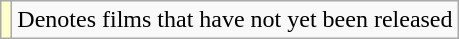<table class="wikitable sortable plainrowheaders">
<tr>
<td style="background:#FFFFCC;"></td>
<td>Denotes films that have not yet been released</td>
</tr>
</table>
